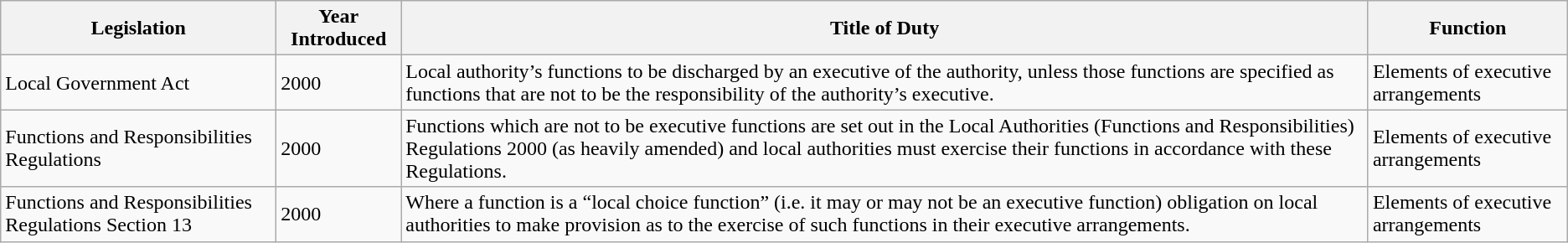<table class="wikitable sortable mw-collapsible mw-collapsed">
<tr>
<th>Legislation</th>
<th>Year Introduced</th>
<th>Title of Duty</th>
<th>Function</th>
</tr>
<tr>
<td>Local Government Act</td>
<td>2000</td>
<td>Local  authority’s functions to be discharged by an executive of the authority,  unless those functions are specified as functions that are not to be the  responsibility of the authority’s executive.</td>
<td>Elements of  executive arrangements</td>
</tr>
<tr>
<td>Functions and Responsibilities Regulations</td>
<td>2000</td>
<td>Functions  which are not to be executive functions are set out in the Local Authorities  (Functions and Responsibilities) Regulations 2000 (as heavily amended) and  local authorities must exercise their functions in accordance with these  Regulations.</td>
<td>Elements  of executive arrangements</td>
</tr>
<tr>
<td>Functions and Responsibilities Regulations Section 13</td>
<td>2000</td>
<td>Where  a function is a “local choice function” (i.e. it may or may not be an  executive function) obligation on local authorities to make provision as to  the exercise of such functions in their executive arrangements.</td>
<td>Elements  of executive arrangements</td>
</tr>
</table>
